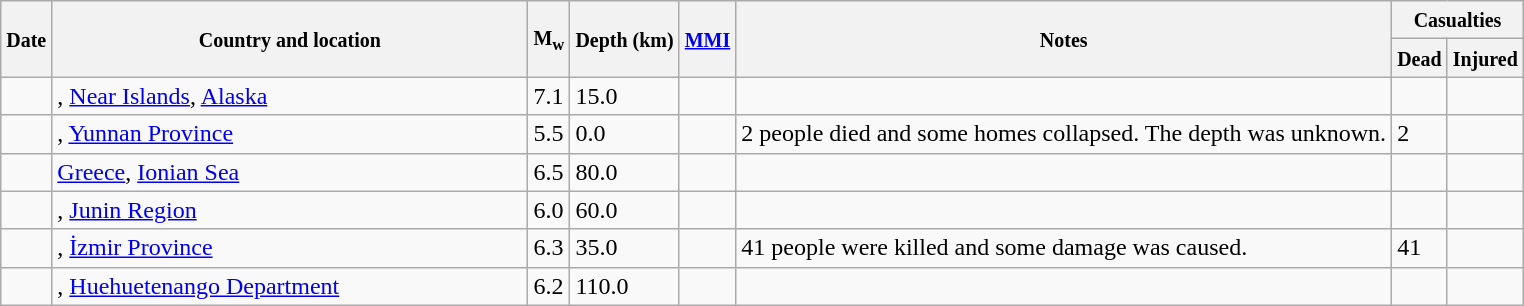<table class="wikitable sortable sort-under" style="border:1px black; margin-left:1em;">
<tr>
<th rowspan="2"><small>Date</small></th>
<th rowspan="2" style="width: 310px"><small>Country and location</small></th>
<th rowspan="2"><small>M<sub>w</sub></small></th>
<th rowspan="2"><small>Depth (km)</small></th>
<th rowspan="2"><small><a href='#'>MMI</a></small></th>
<th rowspan="2" class="unsortable"><small>Notes</small></th>
<th colspan="2"><small>Casualties</small></th>
</tr>
<tr>
<th><small>Dead</small></th>
<th><small>Injured</small></th>
</tr>
<tr>
<td></td>
<td>, <a href='#'>Near Islands</a>, <a href='#'>Alaska</a></td>
<td>7.1</td>
<td>15.0</td>
<td></td>
<td></td>
<td></td>
<td></td>
</tr>
<tr>
<td></td>
<td>, <a href='#'>Yunnan Province</a></td>
<td>5.5</td>
<td>0.0</td>
<td></td>
<td>2 people died and some homes collapsed. The depth was unknown.</td>
<td>2</td>
<td></td>
</tr>
<tr>
<td></td>
<td> <a href='#'>Greece</a>, <a href='#'>Ionian Sea</a></td>
<td>6.5</td>
<td>80.0</td>
<td></td>
<td></td>
<td></td>
<td></td>
</tr>
<tr>
<td></td>
<td>, <a href='#'>Junin Region</a></td>
<td>6.0</td>
<td>60.0</td>
<td></td>
<td></td>
<td></td>
<td></td>
</tr>
<tr>
<td></td>
<td>, <a href='#'>İzmir Province</a></td>
<td>6.3</td>
<td>35.0</td>
<td></td>
<td>41 people were killed and some damage was caused.</td>
<td>41</td>
<td></td>
</tr>
<tr>
<td></td>
<td>, <a href='#'>Huehuetenango Department</a></td>
<td>6.2</td>
<td>110.0</td>
<td></td>
<td></td>
<td></td>
<td></td>
</tr>
</table>
